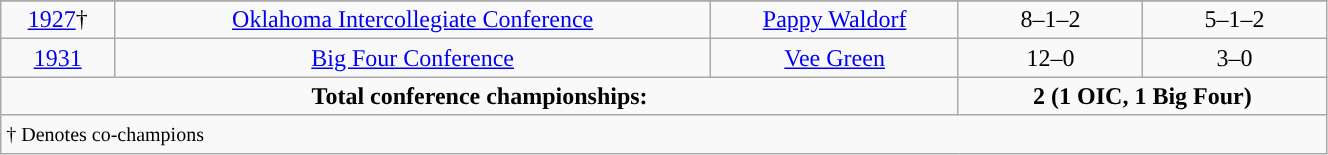<table class="wikitable" width="70%">
<tr>
</tr>
<tr align="center">
<td><a href='#'>1927</a>†</td>
<td><a href='#'>Oklahoma Intercollegiate Conference</a></td>
<td><a href='#'>Pappy Waldorf</a></td>
<td>8–1–2</td>
<td>5–1–2</td>
</tr>
<tr align="center">
<td><a href='#'>1931</a></td>
<td><a href='#'>Big Four Conference</a></td>
<td><a href='#'>Vee Green</a></td>
<td>12–0</td>
<td>3–0</td>
</tr>
<tr align="center">
<td colspan=3><strong>Total conference championships:</strong></td>
<td colspan=2><strong>2 (1 OIC, 1 Big Four)</strong></td>
</tr>
<tr>
<td colspan=7><small>† Denotes co-champions</small></td>
</tr>
</table>
